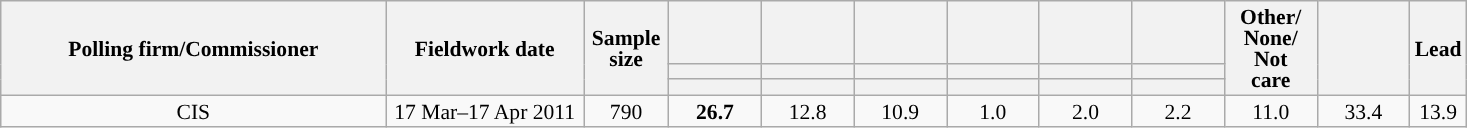<table class="wikitable collapsible collapsed" style="text-align:center; font-size:90%; line-height:14px;">
<tr style="height:42px;">
<th style="width:250px;" rowspan="3">Polling firm/Commissioner</th>
<th style="width:125px;" rowspan="3">Fieldwork date</th>
<th style="width:50px;" rowspan="3">Sample size</th>
<th style="width:55px;"></th>
<th style="width:55px;"></th>
<th style="width:55px;"></th>
<th style="width:55px;"></th>
<th style="width:55px;"></th>
<th style="width:55px;"></th>
<th style="width:55px;" rowspan="3">Other/<br>None/<br>Not<br>care</th>
<th style="width:55px;" rowspan="3"></th>
<th style="width:30px;" rowspan="3">Lead</th>
</tr>
<tr>
<th style="color:inherit;background:"></th>
<th style="color:inherit;background:"></th>
<th style="color:inherit;background:"></th>
<th style="color:inherit;background:"></th>
<th style="color:inherit;background:"></th>
<th style="color:inherit;background:"></th>
</tr>
<tr>
<th></th>
<th></th>
<th></th>
<th></th>
<th></th>
<th></th>
</tr>
<tr>
<td>CIS</td>
<td>17 Mar–17 Apr 2011</td>
<td>790</td>
<td><strong>26.7</strong></td>
<td>12.8</td>
<td>10.9</td>
<td>1.0</td>
<td>2.0</td>
<td>2.2</td>
<td>11.0</td>
<td>33.4</td>
<td style="background:">13.9</td>
</tr>
</table>
